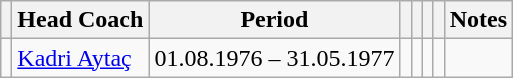<table class="wikitable" style="text-align: left;">
<tr>
<th></th>
<th>Head Coach</th>
<th>Period</th>
<th></th>
<th></th>
<th></th>
<th></th>
<th>Notes</th>
</tr>
<tr>
<td></td>
<td><a href='#'>Kadri Aytaç</a></td>
<td>01.08.1976 – 31.05.1977</td>
<td align="center"></td>
<td align="center"></td>
<td align="center"></td>
<td align="center"></td>
<td></td>
</tr>
</table>
